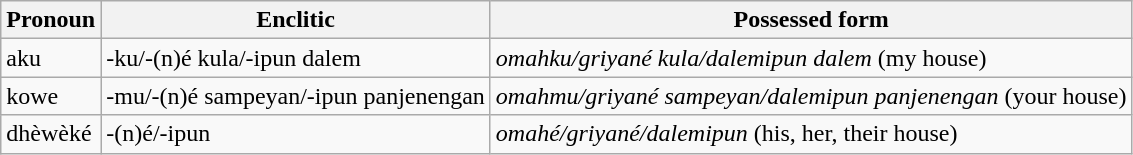<table class="wikitable">
<tr>
<th>Pronoun</th>
<th>Enclitic</th>
<th>Possessed form</th>
</tr>
<tr>
<td>aku</td>
<td>-ku/-(n)é kula/-ipun dalem</td>
<td><em>omahku/griyané kula/dalemipun dalem</em> (my house)</td>
</tr>
<tr>
<td>kowe</td>
<td>-mu/-(n)é sampeyan/-ipun panjenengan</td>
<td><em>omahmu/griyané sampeyan/dalemipun panjenengan</em> (your house)</td>
</tr>
<tr>
<td>dhèwèké</td>
<td>-(n)é/-ipun</td>
<td><em>omahé/griyané/dalemipun</em> (his, her, their house)</td>
</tr>
</table>
